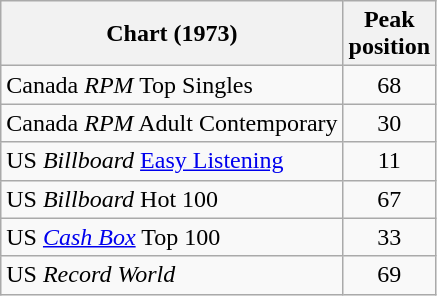<table class="wikitable sortable">
<tr>
<th>Chart (1973)</th>
<th>Peak<br>position</th>
</tr>
<tr>
<td>Canada <em>RPM</em> Top Singles</td>
<td style="text-align:center;">68</td>
</tr>
<tr>
<td>Canada <em>RPM</em> Adult Contemporary</td>
<td style="text-align:center;">30</td>
</tr>
<tr>
<td>US <em>Billboard</em> <a href='#'>Easy Listening</a></td>
<td style="text-align:center;">11</td>
</tr>
<tr>
<td>US <em>Billboard</em> Hot 100 </td>
<td style="text-align:center;">67</td>
</tr>
<tr>
<td>US <a href='#'><em>Cash Box</em></a> Top 100</td>
<td style="text-align:center;">33</td>
</tr>
<tr>
<td>US <em>Record World</em> </td>
<td style="text-align:center;">69</td>
</tr>
</table>
